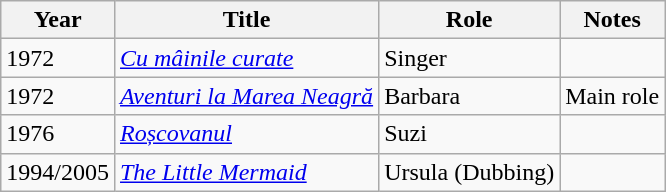<table class="wikitable sortable">
<tr>
<th>Year</th>
<th>Title</th>
<th>Role</th>
<th class="unsortable">Notes</th>
</tr>
<tr>
<td>1972</td>
<td><em><a href='#'>Cu mâinile curate</a></em></td>
<td>Singer</td>
<td></td>
</tr>
<tr>
<td>1972</td>
<td><em><a href='#'>Aventuri la Marea Neagră</a></em></td>
<td>Barbara</td>
<td>Main role</td>
</tr>
<tr>
<td>1976</td>
<td><em><a href='#'>Roșcovanul</a></em></td>
<td>Suzi</td>
<td></td>
</tr>
<tr>
<td>1994/2005</td>
<td><em><a href='#'>The Little Mermaid</a></em></td>
<td>Ursula (Dubbing)</td>
<td></td>
</tr>
</table>
